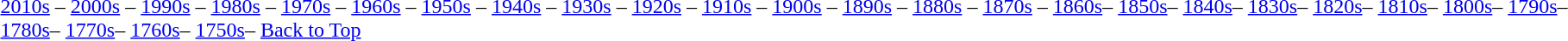<table class="toccolours" align="left">
<tr>
<td><br><a href='#'>2010s</a> – <a href='#'>2000s</a> – <a href='#'>1990s</a> – <a href='#'>1980s</a> – <a href='#'>1970s</a> – <a href='#'>1960s</a> – <a href='#'>1950s</a> – <a href='#'>1940s</a> – <a href='#'>1930s</a> – <a href='#'>1920s</a> – <a href='#'>1910s</a> – <a href='#'>1900s</a> – <a href='#'>1890s</a> – <a href='#'>1880s</a> – <a href='#'>1870s</a> – <a href='#'>1860s</a>– <a href='#'>1850s</a>– <a href='#'>1840s</a>– <a href='#'>1830s</a>– <a href='#'>1820s</a>– <a href='#'>1810s</a>– <a href='#'>1800s</a>– <a href='#'>1790s</a>– <a href='#'>1780s</a>– <a href='#'>1770s</a>– <a href='#'>1760s</a>– <a href='#'>1750s</a>– <a href='#'>Back to Top</a></td>
</tr>
</table>
